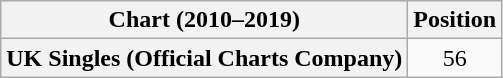<table class="wikitable plainrowheaders" style="text-align:center">
<tr>
<th scope="col">Chart (2010–2019)</th>
<th scope="col">Position</th>
</tr>
<tr>
<th scope="row">UK Singles (Official Charts Company)</th>
<td>56</td>
</tr>
</table>
